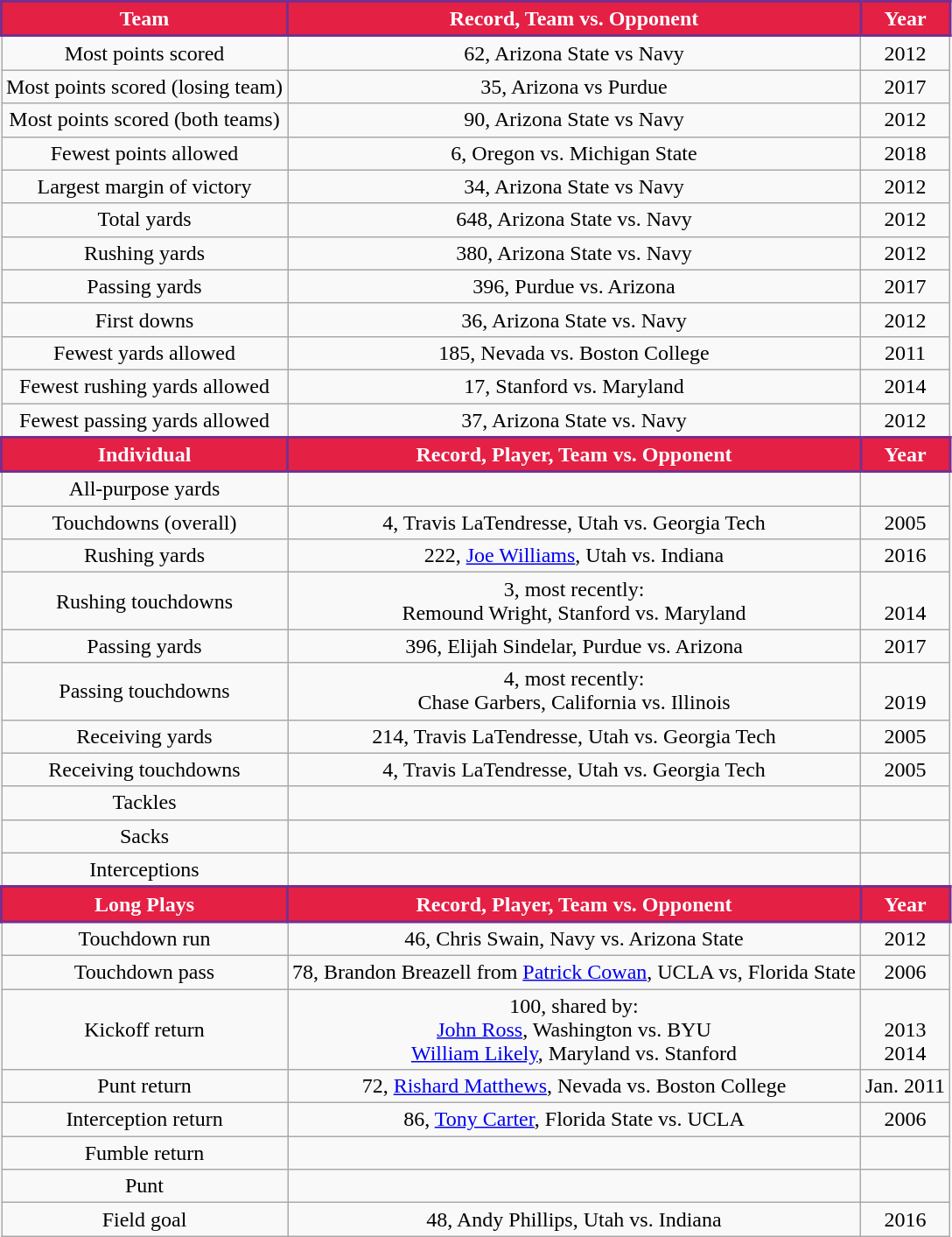<table class="wikitable" style="text-align:center;">
<tr>
<th style="background:#E42045; color:#FFFFFF; border: 2px solid #792D8D;">Team</th>
<th style="background:#E42045; color:#FFFFFF; border: 2px solid #792D8D;">Record, Team vs. Opponent</th>
<th style="background:#E42045; color:#FFFFFF; border: 2px solid #792D8D;">Year</th>
</tr>
<tr>
<td>Most points scored</td>
<td>62, Arizona State vs Navy</td>
<td>2012</td>
</tr>
<tr>
<td>Most points scored (losing team)</td>
<td>35, Arizona vs Purdue</td>
<td>2017</td>
</tr>
<tr>
<td>Most points scored (both teams)</td>
<td>90, Arizona State vs Navy</td>
<td>2012</td>
</tr>
<tr>
<td>Fewest points allowed</td>
<td>6, Oregon vs. Michigan State</td>
<td>2018</td>
</tr>
<tr>
<td>Largest margin of victory</td>
<td>34, Arizona State vs Navy</td>
<td>2012</td>
</tr>
<tr>
<td>Total yards</td>
<td>648, Arizona State vs. Navy</td>
<td>2012</td>
</tr>
<tr>
<td>Rushing yards</td>
<td>380, Arizona State vs. Navy</td>
<td>2012</td>
</tr>
<tr>
<td>Passing yards</td>
<td>396, Purdue vs. Arizona</td>
<td>2017</td>
</tr>
<tr>
<td>First downs</td>
<td>36, Arizona State vs. Navy</td>
<td>2012</td>
</tr>
<tr>
<td>Fewest yards allowed</td>
<td>185, Nevada vs. Boston College</td>
<td>2011</td>
</tr>
<tr>
<td>Fewest rushing yards allowed</td>
<td>17, Stanford vs. Maryland</td>
<td>2014</td>
</tr>
<tr>
<td>Fewest passing yards allowed</td>
<td>37, Arizona State vs. Navy</td>
<td>2012</td>
</tr>
<tr>
<th style="background:#E42045; color:#FFFFFF; border: 2px solid #792D8D;">Individual</th>
<th style="background:#E42045; color:#FFFFFF; border: 2px solid #792D8D;">Record, Player, Team vs. Opponent</th>
<th style="background:#E42045; color:#FFFFFF; border: 2px solid #792D8D;">Year</th>
</tr>
<tr>
<td>All-purpose yards</td>
<td></td>
<td></td>
</tr>
<tr>
<td>Touchdowns (overall)</td>
<td>4, Travis LaTendresse, Utah vs. Georgia Tech</td>
<td>2005</td>
</tr>
<tr>
<td>Rushing yards</td>
<td>222, <a href='#'>Joe Williams</a>, Utah vs. Indiana</td>
<td>2016</td>
</tr>
<tr>
<td>Rushing touchdowns</td>
<td>3, most recently:<br>Remound Wright, Stanford vs. Maryland</td>
<td><br>2014</td>
</tr>
<tr>
<td>Passing yards</td>
<td>396, Elijah Sindelar, Purdue vs. Arizona</td>
<td>2017</td>
</tr>
<tr>
<td>Passing touchdowns</td>
<td>4, most recently:<br>Chase Garbers, California vs. Illinois</td>
<td><br>2019</td>
</tr>
<tr>
<td>Receiving yards</td>
<td>214, Travis LaTendresse, Utah vs. Georgia Tech</td>
<td>2005</td>
</tr>
<tr>
<td>Receiving touchdowns</td>
<td>4, Travis LaTendresse, Utah vs. Georgia Tech</td>
<td>2005</td>
</tr>
<tr>
<td>Tackles</td>
<td></td>
<td></td>
</tr>
<tr>
<td>Sacks</td>
<td></td>
<td></td>
</tr>
<tr>
<td>Interceptions</td>
<td></td>
<td></td>
</tr>
<tr>
<th style="background:#E42045; color:#FFFFFF; border: 2px solid #792D8D;">Long Plays</th>
<th style="background:#E42045; color:#FFFFFF; border: 2px solid #792D8D;">Record, Player, Team vs. Opponent</th>
<th style="background:#E42045; color:#FFFFFF; border: 2px solid #792D8D;">Year</th>
</tr>
<tr>
<td>Touchdown run</td>
<td>46, Chris Swain, Navy vs. Arizona State</td>
<td>2012</td>
</tr>
<tr>
<td>Touchdown pass</td>
<td>78, Brandon Breazell from <a href='#'>Patrick Cowan</a>, UCLA vs, Florida State</td>
<td>2006</td>
</tr>
<tr>
<td>Kickoff return</td>
<td>100, shared by:<br><a href='#'>John Ross</a>, Washington vs. BYU<br><a href='#'>William Likely</a>, Maryland vs. Stanford</td>
<td><br>2013<br>2014</td>
</tr>
<tr>
<td>Punt return</td>
<td>72, <a href='#'>Rishard Matthews</a>, Nevada vs. Boston College</td>
<td>Jan. 2011</td>
</tr>
<tr>
<td>Interception return</td>
<td>86, <a href='#'>Tony Carter</a>, Florida State vs. UCLA</td>
<td>2006</td>
</tr>
<tr>
<td>Fumble return</td>
<td></td>
<td></td>
</tr>
<tr>
<td>Punt</td>
<td></td>
<td></td>
</tr>
<tr>
<td>Field goal</td>
<td>48, Andy Phillips, Utah vs. Indiana</td>
<td>2016</td>
</tr>
</table>
